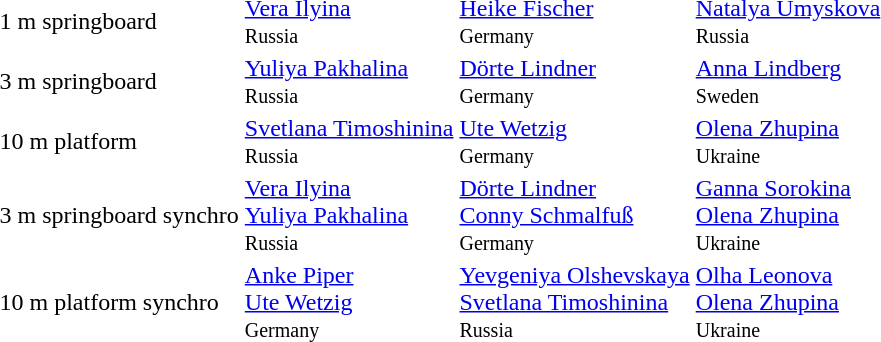<table>
<tr>
<td>1 m springboard</td>
<td> <a href='#'>Vera Ilyina</a><br><small>Russia</small></td>
<td> <a href='#'>Heike Fischer</a><br><small>Germany</small></td>
<td> <a href='#'>Natalya Umyskova</a><br><small>Russia</small></td>
</tr>
<tr>
<td>3 m springboard</td>
<td> <a href='#'>Yuliya Pakhalina</a><br><small>Russia</small></td>
<td> <a href='#'>Dörte Lindner</a><br><small>Germany</small></td>
<td> <a href='#'>Anna Lindberg</a><br><small>Sweden</small></td>
</tr>
<tr>
<td>10 m platform</td>
<td> <a href='#'>Svetlana Timoshinina</a><br><small>Russia</small></td>
<td> <a href='#'>Ute Wetzig</a><br><small>Germany</small></td>
<td> <a href='#'>Olena Zhupina</a><br><small>Ukraine</small></td>
</tr>
<tr>
<td>3 m springboard synchro</td>
<td> <a href='#'>Vera Ilyina</a><br><a href='#'>Yuliya Pakhalina</a><br><small>Russia</small></td>
<td> <a href='#'>Dörte Lindner</a><br><a href='#'>Conny Schmalfuß</a><br><small>Germany</small></td>
<td> <a href='#'>Ganna Sorokina</a><br><a href='#'>Olena Zhupina</a><br><small>Ukraine</small></td>
</tr>
<tr>
<td>10 m platform synchro</td>
<td> <a href='#'>Anke Piper</a><br><a href='#'>Ute Wetzig</a><br><small>Germany</small></td>
<td> <a href='#'>Yevgeniya Olshevskaya</a><br><a href='#'>Svetlana Timoshinina</a><br><small>Russia</small></td>
<td> <a href='#'>Olha Leonova</a><br><a href='#'>Olena Zhupina</a><br><small>Ukraine</small></td>
</tr>
</table>
